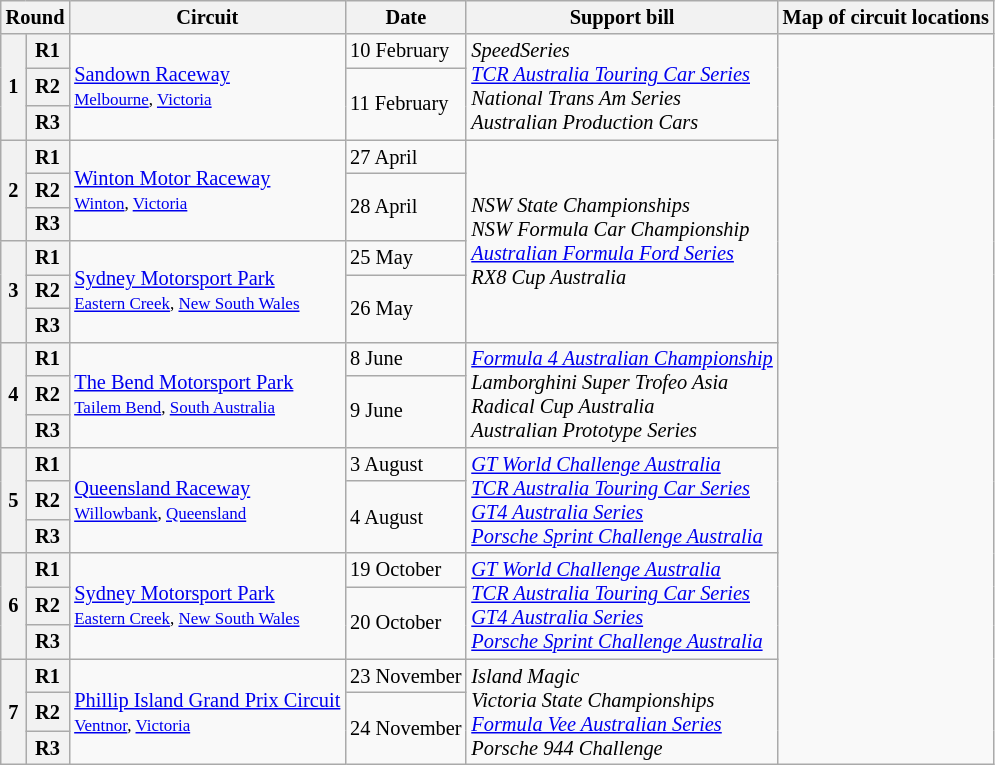<table class="wikitable" style="font-size:85%">
<tr>
<th colspan="2">Round</th>
<th>Circuit</th>
<th>Date</th>
<th>Support bill</th>
<th>Map of circuit locations</th>
</tr>
<tr>
<th rowspan="3">1</th>
<th>R1</th>
<td rowspan="3"> <a href='#'>Sandown Raceway</a><br><small><a href='#'>Melbourne</a>, <a href='#'>Victoria</a></small></td>
<td>10 February</td>
<td rowspan="3"><em>SpeedSeries<br><a href='#'>TCR Australia Touring Car Series</a><br>National Trans Am Series<br>Australian Production Cars</em></td>
<td rowspan="21"></td>
</tr>
<tr>
<th>R2</th>
<td rowspan="2">11 February</td>
</tr>
<tr>
<th>R3</th>
</tr>
<tr>
<th rowspan="3">2</th>
<th>R1</th>
<td rowspan="3"> <a href='#'>Winton Motor Raceway</a><br><small><a href='#'>Winton</a>, <a href='#'>Victoria</a></small></td>
<td nowrap="">27 April</td>
<td rowspan="6"><em>NSW State Championships<br>NSW Formula Car Championship<br><a href='#'>Australian Formula Ford Series</a><br>RX8 Cup Australia</em></td>
</tr>
<tr>
<th>R2</th>
<td rowspan="2">28 April</td>
</tr>
<tr>
<th>R3</th>
</tr>
<tr>
<th rowspan="3">3</th>
<th>R1</th>
<td rowspan="3"> <a href='#'>Sydney Motorsport Park</a><br><small><a href='#'>Eastern Creek</a>, <a href='#'>New South Wales</a></small></td>
<td>25 May</td>
</tr>
<tr>
<th>R2</th>
<td rowspan="2">26 May</td>
</tr>
<tr>
<th>R3</th>
</tr>
<tr>
<th rowspan="3">4</th>
<th>R1</th>
<td rowspan="3"> <a href='#'>The Bend Motorsport Park</a><br><small><a href='#'>Tailem Bend</a>, <a href='#'>South Australia</a></small></td>
<td>8 June</td>
<td rowspan="3"><em><a href='#'>Formula 4 Australian Championship</a><br>Lamborghini Super Trofeo Asia<br>Radical Cup Australia<br>Australian Prototype Series</em></td>
</tr>
<tr>
<th>R2</th>
<td rowspan="2">9 June</td>
</tr>
<tr>
<th>R3</th>
</tr>
<tr>
<th rowspan="3">5</th>
<th>R1</th>
<td rowspan="3"> <a href='#'>Queensland Raceway</a><br><small><a href='#'>Willowbank</a>, <a href='#'>Queensland</a></small></td>
<td>3 August</td>
<td rowspan="3"><em><a href='#'>GT World Challenge Australia</a><br><a href='#'>TCR Australia Touring Car Series</a><br><a href='#'>GT4 Australia Series</a><br><a href='#'>Porsche Sprint Challenge Australia</a></em></td>
</tr>
<tr>
<th>R2</th>
<td rowspan="2">4 August</td>
</tr>
<tr>
<th>R3</th>
</tr>
<tr>
<th rowspan="3">6</th>
<th>R1</th>
<td rowspan="3"> <a href='#'>Sydney Motorsport Park</a><br><small><a href='#'>Eastern Creek</a>, <a href='#'>New South Wales</a></small></td>
<td nowrap="">19 October</td>
<td rowspan="3"><em><a href='#'>GT World Challenge Australia</a><br><a href='#'>TCR Australia Touring Car Series</a><br><a href='#'>GT4 Australia Series</a><br><a href='#'>Porsche Sprint Challenge Australia</a></em></td>
</tr>
<tr>
<th>R2</th>
<td rowspan="2">20 October</td>
</tr>
<tr>
<th>R3</th>
</tr>
<tr>
<th rowspan="3">7</th>
<th>R1</th>
<td rowspan="3"> <a href='#'>Phillip Island Grand Prix Circuit</a><br><small><a href='#'>Ventnor</a>, <a href='#'>Victoria</a></small></td>
<td>23 November</td>
<td rowspan="3"><em>Island Magic<br>Victoria State Championships<br><a href='#'>Formula Vee Australian Series</a><br>Porsche 944 Challenge</em></td>
</tr>
<tr>
<th>R2</th>
<td rowspan="2">24 November</td>
</tr>
<tr>
<th>R3</th>
</tr>
</table>
